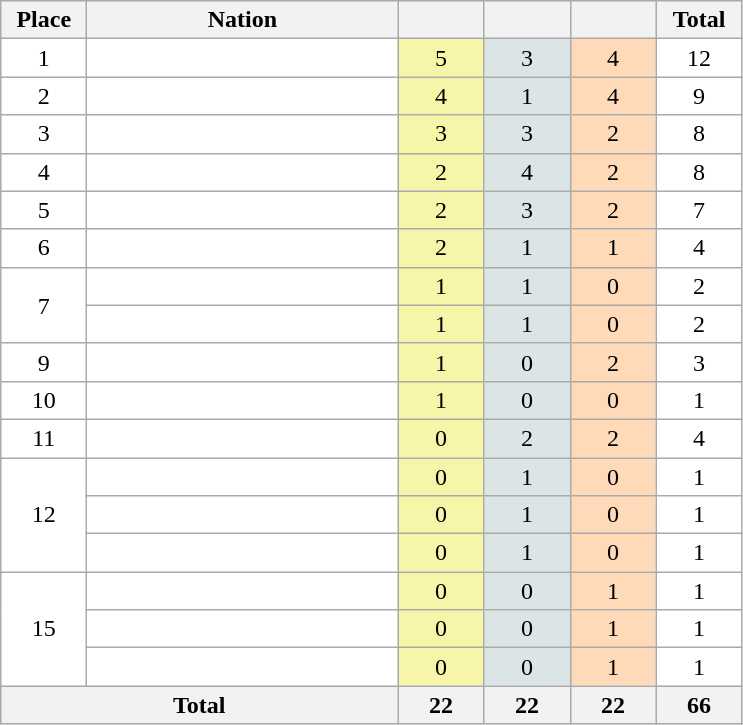<table class="wikitable" style="border:1px solid #AAAAAA">
<tr bgcolor="#EFEFEF">
<th width=50>Place</th>
<th width=200>Nation</th>
<th width=50></th>
<th width=50></th>
<th width=50></th>
<th width=50>Total</th>
</tr>
<tr align="center" valign="center" bgcolor="#FFFFFF">
<td>1</td>
<td align="left"></td>
<td style="background:#F7F6A8;">5</td>
<td style="background:#DCE5E5;">3</td>
<td style="background:#FFDAB9;">4</td>
<td>12</td>
</tr>
<tr align="center" valign="center" bgcolor="#FFFFFF">
<td>2</td>
<td align="left"></td>
<td style="background:#F7F6A8;">4</td>
<td style="background:#DCE5E5;">1</td>
<td style="background:#FFDAB9;">4</td>
<td>9</td>
</tr>
<tr align="center" valign="center" bgcolor="#FFFFFF">
<td>3</td>
<td align="left"></td>
<td style="background:#F7F6A8;">3</td>
<td style="background:#DCE5E5;">3</td>
<td style="background:#FFDAB9;">2</td>
<td>8</td>
</tr>
<tr align="center" valign="center" bgcolor="#FFFFFF">
<td>4</td>
<td align="left"></td>
<td style="background:#F7F6A8;">2</td>
<td style="background:#DCE5E5;">4</td>
<td style="background:#FFDAB9;">2</td>
<td>8</td>
</tr>
<tr align="center" valign="center" bgcolor="#FFFFFF">
<td>5</td>
<td align="left"></td>
<td style="background:#F7F6A8;">2</td>
<td style="background:#DCE5E5;">3</td>
<td style="background:#FFDAB9;">2</td>
<td>7</td>
</tr>
<tr align="center" valign="center" bgcolor="#FFFFFF">
<td>6</td>
<td align="left"></td>
<td style="background:#F7F6A8;">2</td>
<td style="background:#DCE5E5;">1</td>
<td style="background:#FFDAB9;">1</td>
<td>4</td>
</tr>
<tr align="center" valign="center" bgcolor="#FFFFFF">
<td rowspan=2>7</td>
<td align="left"></td>
<td style="background:#F7F6A8;">1</td>
<td style="background:#DCE5E5;">1</td>
<td style="background:#FFDAB9;">0</td>
<td>2</td>
</tr>
<tr align="center" valign="center" bgcolor="#FFFFFF">
<td align="left"></td>
<td style="background:#F7F6A8;">1</td>
<td style="background:#DCE5E5;">1</td>
<td style="background:#FFDAB9;">0</td>
<td>2</td>
</tr>
<tr align="center" valign="center" bgcolor="#FFFFFF">
<td>9</td>
<td align="left"></td>
<td style="background:#F7F6A8;">1</td>
<td style="background:#DCE5E5;">0</td>
<td style="background:#FFDAB9;">2</td>
<td>3</td>
</tr>
<tr align="center" valign="center" bgcolor="#FFFFFF">
<td>10</td>
<td align="left"></td>
<td style="background:#F7F6A8;">1</td>
<td style="background:#DCE5E5;">0</td>
<td style="background:#FFDAB9;">0</td>
<td>1</td>
</tr>
<tr align="center" valign="center" bgcolor="#FFFFFF">
<td>11</td>
<td align="left"></td>
<td style="background:#F7F6A8;">0</td>
<td style="background:#DCE5E5;">2</td>
<td style="background:#FFDAB9;">2</td>
<td>4</td>
</tr>
<tr align="center" valign="center" bgcolor="#FFFFFF">
<td rowspan=3>12</td>
<td align="left"></td>
<td style="background:#F7F6A8;">0</td>
<td style="background:#DCE5E5;">1</td>
<td style="background:#FFDAB9;">0</td>
<td>1</td>
</tr>
<tr align="center" valign="center" bgcolor="#FFFFFF">
<td align="left"></td>
<td style="background:#F7F6A8;">0</td>
<td style="background:#DCE5E5;">1</td>
<td style="background:#FFDAB9;">0</td>
<td>1</td>
</tr>
<tr align="center" valign="center" bgcolor="#FFFFFF">
<td align="left"></td>
<td style="background:#F7F6A8;">0</td>
<td style="background:#DCE5E5;">1</td>
<td style="background:#FFDAB9;">0</td>
<td>1</td>
</tr>
<tr align="center" valign="center" bgcolor="#FFFFFF">
<td rowspan=3>15</td>
<td align="left"></td>
<td style="background:#F7F6A8;">0</td>
<td style="background:#DCE5E5;">0</td>
<td style="background:#FFDAB9;">1</td>
<td>1</td>
</tr>
<tr align="center" valign="center" bgcolor="#FFFFFF">
<td align="left"></td>
<td style="background:#F7F6A8;">0</td>
<td style="background:#DCE5E5;">0</td>
<td style="background:#FFDAB9;">1</td>
<td>1</td>
</tr>
<tr align="center" valign="center" bgcolor="#FFFFFF">
<td align="left"></td>
<td style="background:#F7F6A8;">0</td>
<td style="background:#DCE5E5;">0</td>
<td style="background:#FFDAB9;">1</td>
<td>1</td>
</tr>
<tr bgcolor="#EFEFEF">
<th colspan=2>Total</th>
<th>22</th>
<th>22</th>
<th>22</th>
<th>66</th>
</tr>
</table>
